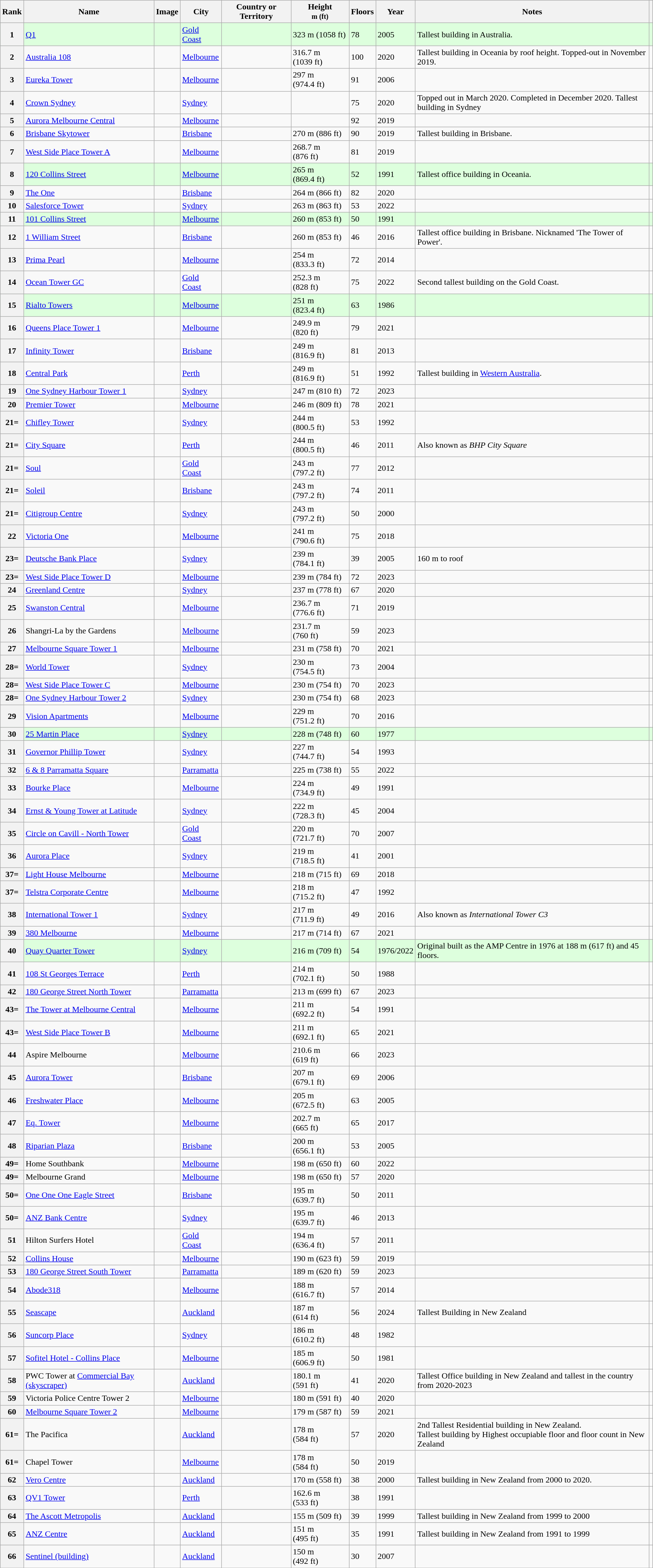<table class="wikitable sortable">
<tr>
<th>Rank</th>
<th>Name</th>
<th class="unsortable">Image</th>
<th>City</th>
<th>Country or Territory</th>
<th>Height<br><small>m (ft)</small></th>
<th>Floors</th>
<th>Year</th>
<th class="unsortable">Notes</th>
<th class="unsortable"></th>
</tr>
<tr style="background:#dfd;">
<th>1</th>
<td><a href='#'>Q1</a></td>
<td></td>
<td><a href='#'>Gold Coast</a></td>
<td></td>
<td>323 m (1058 ft)</td>
<td>78</td>
<td>2005</td>
<td>Tallest building in Australia.</td>
<td></td>
</tr>
<tr>
<th>2</th>
<td><a href='#'>Australia 108</a></td>
<td></td>
<td><a href='#'>Melbourne</a></td>
<td></td>
<td>316.7 m (1039 ft)</td>
<td>100</td>
<td>2020</td>
<td>Tallest building in Oceania by roof height. Topped-out in November 2019.</td>
<td></td>
</tr>
<tr>
<th>3</th>
<td><a href='#'>Eureka Tower</a></td>
<td></td>
<td><a href='#'>Melbourne</a></td>
<td></td>
<td>297 m (974.4 ft)</td>
<td>91</td>
<td>2006</td>
<td></td>
<td></td>
</tr>
<tr>
<th>4</th>
<td><a href='#'>Crown Sydney</a></td>
<td></td>
<td><a href='#'>Sydney</a></td>
<td></td>
<td></td>
<td>75</td>
<td>2020</td>
<td>Topped out in March 2020. Completed in December 2020. Tallest building in Sydney</td>
<td></td>
</tr>
<tr>
<th>5</th>
<td><a href='#'>Aurora Melbourne Central</a></td>
<td></td>
<td><a href='#'>Melbourne</a></td>
<td></td>
<td></td>
<td>92</td>
<td>2019</td>
<td></td>
<td></td>
</tr>
<tr>
<th>6</th>
<td><a href='#'>Brisbane Skytower</a></td>
<td></td>
<td><a href='#'>Brisbane</a></td>
<td></td>
<td>270 m (886 ft)</td>
<td>90</td>
<td>2019</td>
<td>Tallest building in Brisbane.</td>
<td></td>
</tr>
<tr>
<th>7</th>
<td><a href='#'>West Side Place Tower A</a></td>
<td></td>
<td><a href='#'>Melbourne</a></td>
<td></td>
<td>268.7 m (876 ft)</td>
<td>81</td>
<td>2019</td>
<td></td>
<td></td>
</tr>
<tr style="background:#dfd;">
<th>8</th>
<td><a href='#'>120 Collins Street</a></td>
<td></td>
<td><a href='#'>Melbourne</a></td>
<td></td>
<td>265 m (869.4 ft)</td>
<td>52</td>
<td>1991</td>
<td>Tallest office building in Oceania.</td>
<td></td>
</tr>
<tr>
<th>9</th>
<td><a href='#'>The One</a></td>
<td></td>
<td><a href='#'>Brisbane</a></td>
<td></td>
<td>264 m (866 ft)</td>
<td>82</td>
<td>2020</td>
<td></td>
<td></td>
</tr>
<tr>
<th>10</th>
<td><a href='#'>Salesforce Tower</a></td>
<td></td>
<td><a href='#'>Sydney</a></td>
<td></td>
<td>263 m (863 ft)</td>
<td>53</td>
<td>2022</td>
<td></td>
<td></td>
</tr>
<tr style="background:#dfd;">
<th>11</th>
<td><a href='#'>101 Collins Street</a></td>
<td></td>
<td><a href='#'>Melbourne</a></td>
<td></td>
<td>260 m (853 ft)</td>
<td>50</td>
<td>1991</td>
<td></td>
<td></td>
</tr>
<tr>
<th>12</th>
<td><a href='#'>1 William Street</a></td>
<td></td>
<td><a href='#'>Brisbane</a></td>
<td></td>
<td>260 m (853 ft)</td>
<td>46</td>
<td>2016</td>
<td>Tallest office building in Brisbane. Nicknamed 'The Tower of Power'.</td>
<td></td>
</tr>
<tr>
<th>13</th>
<td><a href='#'>Prima Pearl</a></td>
<td></td>
<td><a href='#'>Melbourne</a></td>
<td></td>
<td>254 m (833.3 ft)</td>
<td>72</td>
<td>2014</td>
<td></td>
<td></td>
</tr>
<tr>
<th>14</th>
<td><a href='#'>Ocean Tower GC</a></td>
<td></td>
<td><a href='#'>Gold Coast</a></td>
<td></td>
<td>252.3 m (828 ft)</td>
<td>75</td>
<td>2022</td>
<td>Second tallest building on the Gold Coast.</td>
<td></td>
</tr>
<tr style="background:#dfd;">
<th>15</th>
<td><a href='#'>Rialto Towers</a></td>
<td></td>
<td><a href='#'>Melbourne</a></td>
<td></td>
<td>251 m (823.4 ft)</td>
<td>63</td>
<td>1986</td>
<td></td>
<td></td>
</tr>
<tr>
<th>16</th>
<td><a href='#'>Queens Place Tower 1</a></td>
<td></td>
<td><a href='#'>Melbourne</a></td>
<td></td>
<td>249.9 m (820 ft)</td>
<td>79</td>
<td>2021</td>
<td></td>
<td></td>
</tr>
<tr>
<th>17</th>
<td><a href='#'>Infinity Tower</a></td>
<td></td>
<td><a href='#'>Brisbane</a></td>
<td></td>
<td>249 m (816.9 ft)</td>
<td>81</td>
<td>2013</td>
<td></td>
<td></td>
</tr>
<tr>
<th>18</th>
<td><a href='#'>Central Park</a></td>
<td></td>
<td><a href='#'>Perth</a></td>
<td></td>
<td>249 m (816.9 ft)</td>
<td>51</td>
<td>1992</td>
<td>Tallest building in <a href='#'>Western Australia</a>.</td>
<td></td>
</tr>
<tr>
<th>19</th>
<td><a href='#'>One Sydney Harbour Tower 1</a></td>
<td></td>
<td><a href='#'>Sydney</a></td>
<td></td>
<td>247 m (810 ft)</td>
<td>72</td>
<td>2023</td>
<td></td>
<td></td>
</tr>
<tr>
<th>20</th>
<td><a href='#'>Premier Tower</a></td>
<td></td>
<td><a href='#'>Melbourne</a></td>
<td></td>
<td>246 m (809 ft)</td>
<td>78</td>
<td>2021</td>
<td></td>
<td></td>
</tr>
<tr>
<th>21=</th>
<td><a href='#'>Chifley Tower</a></td>
<td></td>
<td><a href='#'>Sydney</a></td>
<td></td>
<td>244 m (800.5 ft)</td>
<td>53</td>
<td>1992</td>
<td></td>
<td></td>
</tr>
<tr>
<th>21=</th>
<td><a href='#'>City Square</a></td>
<td></td>
<td><a href='#'>Perth</a></td>
<td></td>
<td>244 m (800.5 ft)</td>
<td>46</td>
<td>2011</td>
<td>Also known as <em>BHP City Square</em></td>
<td></td>
</tr>
<tr>
<th>21=</th>
<td><a href='#'>Soul</a></td>
<td></td>
<td><a href='#'>Gold Coast</a></td>
<td></td>
<td>243 m (797.2 ft)</td>
<td>77</td>
<td>2012</td>
<td></td>
<td></td>
</tr>
<tr>
<th>21=</th>
<td><a href='#'>Soleil</a></td>
<td></td>
<td><a href='#'>Brisbane</a></td>
<td></td>
<td>243 m (797.2 ft)</td>
<td>74</td>
<td>2011</td>
<td></td>
<td></td>
</tr>
<tr>
<th>21=</th>
<td><a href='#'>Citigroup Centre</a></td>
<td></td>
<td><a href='#'>Sydney</a></td>
<td></td>
<td>243 m (797.2 ft)</td>
<td>50</td>
<td>2000</td>
<td></td>
<td></td>
</tr>
<tr>
<th>22</th>
<td><a href='#'>Victoria One</a></td>
<td></td>
<td><a href='#'>Melbourne</a></td>
<td></td>
<td>241 m (790.6 ft)</td>
<td>75</td>
<td>2018</td>
<td></td>
<td></td>
</tr>
<tr>
<th>23=</th>
<td><a href='#'>Deutsche Bank Place</a></td>
<td></td>
<td><a href='#'>Sydney</a></td>
<td></td>
<td>239 m (784.1 ft)</td>
<td>39</td>
<td>2005</td>
<td>160 m to roof</td>
<td></td>
</tr>
<tr>
<th>23=</th>
<td><a href='#'>West Side Place Tower D</a></td>
<td></td>
<td><a href='#'>Melbourne</a></td>
<td></td>
<td>239 m (784 ft)</td>
<td>72</td>
<td>2023</td>
<td></td>
<td></td>
</tr>
<tr>
<th>24</th>
<td><a href='#'>Greenland Centre</a></td>
<td></td>
<td><a href='#'>Sydney</a></td>
<td></td>
<td>237 m (778 ft)</td>
<td>67</td>
<td>2020</td>
<td></td>
<td></td>
</tr>
<tr>
<th>25</th>
<td><a href='#'>Swanston Central</a></td>
<td></td>
<td><a href='#'>Melbourne</a></td>
<td></td>
<td>236.7 m (776.6 ft)</td>
<td>71</td>
<td>2019</td>
<td></td>
<td></td>
</tr>
<tr>
<th>26</th>
<td>Shangri-La by the Gardens</td>
<td></td>
<td><a href='#'>Melbourne</a></td>
<td></td>
<td>231.7 m (760 ft)</td>
<td>59</td>
<td>2023</td>
<td></td>
<td></td>
</tr>
<tr>
<th>27</th>
<td><a href='#'>Melbourne Square Tower 1</a></td>
<td></td>
<td><a href='#'>Melbourne</a></td>
<td></td>
<td>231 m (758 ft)</td>
<td>70</td>
<td>2021</td>
<td></td>
<td></td>
</tr>
<tr>
<th>28=</th>
<td><a href='#'>World Tower</a></td>
<td></td>
<td><a href='#'>Sydney</a></td>
<td></td>
<td>230 m (754.5 ft)</td>
<td>73</td>
<td>2004</td>
<td></td>
<td></td>
</tr>
<tr>
<th>28=</th>
<td><a href='#'>West Side Place Tower C</a></td>
<td></td>
<td><a href='#'>Melbourne</a></td>
<td></td>
<td>230 m (754 ft)</td>
<td>70</td>
<td>2023</td>
<td></td>
<td></td>
</tr>
<tr>
<th>28=</th>
<td><a href='#'>One Sydney Harbour Tower 2</a></td>
<td></td>
<td><a href='#'>Sydney</a></td>
<td></td>
<td>230 m (754 ft)</td>
<td>68</td>
<td>2023</td>
<td></td>
<td></td>
</tr>
<tr>
<th>29</th>
<td><a href='#'>Vision Apartments</a></td>
<td></td>
<td><a href='#'>Melbourne</a></td>
<td></td>
<td>229 m (751.2 ft)</td>
<td>70</td>
<td>2016</td>
<td></td>
<td></td>
</tr>
<tr style="background:#dfd;">
<th>30</th>
<td><a href='#'>25 Martin Place</a></td>
<td></td>
<td><a href='#'>Sydney</a></td>
<td></td>
<td>228 m (748 ft)</td>
<td>60</td>
<td>1977</td>
<td></td>
<td></td>
</tr>
<tr>
<th>31</th>
<td><a href='#'>Governor Phillip Tower</a></td>
<td></td>
<td><a href='#'>Sydney</a></td>
<td></td>
<td>227 m (744.7 ft)</td>
<td>54</td>
<td>1993</td>
<td></td>
<td></td>
</tr>
<tr>
<th>32</th>
<td><a href='#'>6 & 8 Parramatta Square</a></td>
<td></td>
<td><a href='#'>Parramatta</a></td>
<td></td>
<td>225 m (738 ft)</td>
<td>55</td>
<td>2022</td>
<td></td>
<td></td>
</tr>
<tr>
<th>33</th>
<td><a href='#'>Bourke Place</a></td>
<td></td>
<td><a href='#'>Melbourne</a></td>
<td></td>
<td>224 m (734.9 ft)</td>
<td>49</td>
<td>1991</td>
<td></td>
<td></td>
</tr>
<tr>
<th>34</th>
<td><a href='#'>Ernst & Young Tower at Latitude</a></td>
<td></td>
<td><a href='#'>Sydney</a></td>
<td></td>
<td>222 m (728.3 ft)</td>
<td>45</td>
<td>2004</td>
<td></td>
<td></td>
</tr>
<tr>
<th>35</th>
<td><a href='#'>Circle on Cavill - North Tower</a></td>
<td></td>
<td><a href='#'>Gold Coast</a></td>
<td></td>
<td>220 m (721.7 ft)</td>
<td>70</td>
<td>2007</td>
<td></td>
<td></td>
</tr>
<tr>
<th>36</th>
<td><a href='#'>Aurora Place</a></td>
<td></td>
<td><a href='#'>Sydney</a></td>
<td></td>
<td>219 m (718.5 ft)</td>
<td>41</td>
<td>2001</td>
<td></td>
<td></td>
</tr>
<tr>
<th>37=</th>
<td><a href='#'>Light House Melbourne</a></td>
<td></td>
<td><a href='#'>Melbourne</a></td>
<td></td>
<td>218 m (715 ft)</td>
<td>69</td>
<td>2018</td>
<td></td>
<td></td>
</tr>
<tr>
<th>37=</th>
<td><a href='#'>Telstra Corporate Centre</a></td>
<td></td>
<td><a href='#'>Melbourne</a></td>
<td></td>
<td>218 m (715.2 ft)</td>
<td>47</td>
<td>1992</td>
<td></td>
<td></td>
</tr>
<tr>
<th>38</th>
<td><a href='#'>International Tower 1</a></td>
<td></td>
<td><a href='#'>Sydney</a></td>
<td></td>
<td>217 m (711.9 ft)</td>
<td>49</td>
<td>2016</td>
<td>Also known as <em>International Tower C3</em></td>
<td></td>
</tr>
<tr>
<th>39</th>
<td><a href='#'>380 Melbourne</a></td>
<td></td>
<td><a href='#'>Melbourne</a></td>
<td></td>
<td>217 m (714 ft)</td>
<td>67</td>
<td>2021</td>
<td></td>
<td></td>
</tr>
<tr style="background:#dfd;">
<th>40</th>
<td><a href='#'>Quay Quarter Tower</a></td>
<td></td>
<td><a href='#'>Sydney</a></td>
<td></td>
<td>216 m (709 ft)</td>
<td>54</td>
<td>1976/2022</td>
<td>Original built as the AMP Centre in 1976 at 188 m (617 ft) and 45 floors.</td>
<td></td>
</tr>
<tr>
<th>41</th>
<td><a href='#'>108 St Georges Terrace</a></td>
<td></td>
<td><a href='#'>Perth</a></td>
<td></td>
<td>214 m (702.1 ft)</td>
<td>50</td>
<td>1988</td>
<td></td>
<td></td>
</tr>
<tr>
<th>42</th>
<td><a href='#'>180 George Street North Tower</a></td>
<td></td>
<td><a href='#'>Parramatta</a></td>
<td></td>
<td>213 m (699 ft)</td>
<td>67</td>
<td>2023</td>
<td></td>
<td></td>
</tr>
<tr>
<th>43=</th>
<td><a href='#'>The Tower at Melbourne Central</a></td>
<td></td>
<td><a href='#'>Melbourne</a></td>
<td></td>
<td>211 m (692.2 ft)</td>
<td>54</td>
<td>1991</td>
<td></td>
<td></td>
</tr>
<tr>
<th>43=</th>
<td><a href='#'>West Side Place Tower B</a></td>
<td></td>
<td><a href='#'>Melbourne</a></td>
<td></td>
<td>211 m (692.1 ft)</td>
<td>65</td>
<td>2021</td>
<td></td>
<td></td>
</tr>
<tr>
<th>44</th>
<td>Aspire Melbourne</td>
<td></td>
<td><a href='#'>Melbourne</a></td>
<td></td>
<td>210.6 m (619 ft)</td>
<td>66</td>
<td>2023</td>
<td></td>
<td></td>
</tr>
<tr>
<th>45</th>
<td><a href='#'>Aurora Tower</a></td>
<td></td>
<td><a href='#'>Brisbane</a></td>
<td></td>
<td>207 m (679.1 ft)</td>
<td>69</td>
<td>2006</td>
<td></td>
<td></td>
</tr>
<tr>
<th>46</th>
<td><a href='#'>Freshwater Place</a></td>
<td></td>
<td><a href='#'>Melbourne</a></td>
<td></td>
<td>205 m (672.5 ft)</td>
<td>63</td>
<td>2005</td>
<td></td>
<td></td>
</tr>
<tr>
<th>47</th>
<td><a href='#'>Eq. Tower</a></td>
<td></td>
<td><a href='#'>Melbourne</a></td>
<td></td>
<td>202.7 m (665 ft)</td>
<td>65</td>
<td>2017</td>
<td></td>
<td></td>
</tr>
<tr>
<th>48</th>
<td><a href='#'>Riparian Plaza</a></td>
<td></td>
<td><a href='#'>Brisbane</a></td>
<td></td>
<td>200 m (656.1 ft)</td>
<td>53</td>
<td>2005</td>
<td></td>
<td></td>
</tr>
<tr>
<th>49=</th>
<td>Home Southbank</td>
<td></td>
<td><a href='#'>Melbourne</a></td>
<td></td>
<td>198 m (650 ft)</td>
<td>60</td>
<td>2022</td>
<td></td>
<td></td>
</tr>
<tr>
<th>49=</th>
<td>Melbourne Grand</td>
<td></td>
<td><a href='#'>Melbourne</a></td>
<td></td>
<td>198 m (650 ft)</td>
<td>57</td>
<td>2020</td>
<td></td>
<td></td>
</tr>
<tr>
<th>50=</th>
<td><a href='#'>One One One Eagle Street</a></td>
<td></td>
<td><a href='#'>Brisbane</a></td>
<td></td>
<td>195 m (639.7 ft)</td>
<td>50</td>
<td>2011</td>
<td></td>
<td></td>
</tr>
<tr>
<th>50=</th>
<td><a href='#'>ANZ Bank Centre</a></td>
<td></td>
<td><a href='#'>Sydney</a></td>
<td></td>
<td>195 m (639.7 ft)</td>
<td>46</td>
<td>2013</td>
<td></td>
<td></td>
</tr>
<tr>
<th>51</th>
<td>Hilton Surfers Hotel</td>
<td></td>
<td><a href='#'>Gold Coast</a></td>
<td></td>
<td>194 m (636.4 ft)</td>
<td>57</td>
<td>2011</td>
<td></td>
<td></td>
</tr>
<tr>
<th>52</th>
<td><a href='#'>Collins House</a></td>
<td></td>
<td><a href='#'>Melbourne</a></td>
<td></td>
<td>190 m (623 ft)</td>
<td>59</td>
<td>2019</td>
<td></td>
<td></td>
</tr>
<tr>
<th>53</th>
<td><a href='#'>180 George Street South Tower</a></td>
<td></td>
<td><a href='#'>Parramatta</a></td>
<td></td>
<td>189 m (620 ft)</td>
<td>59</td>
<td>2023</td>
<td></td>
<td></td>
</tr>
<tr>
<th>54</th>
<td><a href='#'>Abode318</a></td>
<td></td>
<td><a href='#'>Melbourne</a></td>
<td></td>
<td>188 m (616.7 ft)</td>
<td>57</td>
<td>2014</td>
<td></td>
<td></td>
</tr>
<tr>
<th>55</th>
<td><a href='#'>Seascape</a></td>
<td></td>
<td><a href='#'>Auckland</a></td>
<td></td>
<td>187 m<br>(614 ft)</td>
<td>56</td>
<td>2024</td>
<td>Tallest Building in New Zealand</td>
<td></td>
</tr>
<tr>
<th>56</th>
<td><a href='#'>Suncorp Place</a></td>
<td></td>
<td><a href='#'>Sydney</a></td>
<td></td>
<td>186 m (610.2 ft)</td>
<td>48</td>
<td>1982</td>
<td></td>
<td></td>
</tr>
<tr>
<th>57</th>
<td><a href='#'>Sofitel Hotel - Collins Place</a></td>
<td></td>
<td><a href='#'>Melbourne</a></td>
<td></td>
<td>185 m (606.9 ft)</td>
<td>50</td>
<td>1981</td>
<td></td>
<td></td>
</tr>
<tr>
<th>58</th>
<td>PWC Tower at <a href='#'>Commercial Bay (skyscraper)</a></td>
<td></td>
<td><a href='#'>Auckland</a></td>
<td></td>
<td>180.1 m (591 ft)</td>
<td>41</td>
<td>2020</td>
<td>Tallest Office building in New Zealand and tallest in the country from 2020-2023</td>
<td></td>
</tr>
<tr>
<th>59</th>
<td>Victoria Police Centre Tower 2</td>
<td></td>
<td><a href='#'>Melbourne</a></td>
<td></td>
<td>180 m (591 ft)</td>
<td>40</td>
<td>2020</td>
<td></td>
<td></td>
</tr>
<tr>
<th>60</th>
<td><a href='#'>Melbourne Square Tower 2</a></td>
<td></td>
<td><a href='#'>Melbourne</a></td>
<td></td>
<td>179 m (587 ft)</td>
<td>59</td>
<td>2021</td>
<td></td>
<td></td>
</tr>
<tr>
<th>61=</th>
<td>The Pacifica</td>
<td></td>
<td><a href='#'>Auckland</a></td>
<td></td>
<td>178 m<br>(584 ft)</td>
<td>57</td>
<td>2020</td>
<td>2nd Tallest Residential building in New Zealand.<br>Tallest building by Highest occupiable floor and floor count in New Zealand</td>
<td></td>
</tr>
<tr>
<th>61=</th>
<td>Chapel Tower</td>
<td></td>
<td><a href='#'>Melbourne</a></td>
<td></td>
<td>178 m<br>(584 ft)</td>
<td>50</td>
<td>2019</td>
<td></td>
</tr>
<tr>
<th>62</th>
<td><a href='#'>Vero Centre</a></td>
<td></td>
<td><a href='#'>Auckland</a></td>
<td></td>
<td>170 m (558 ft)</td>
<td>38</td>
<td>2000</td>
<td>Tallest building in New Zealand from 2000 to 2020.</td>
<td></td>
</tr>
<tr>
<th>63</th>
<td><a href='#'>QV1 Tower</a></td>
<td></td>
<td><a href='#'>Perth</a></td>
<td></td>
<td>162.6 m (533 ft)</td>
<td>38</td>
<td>1991</td>
<td></td>
<td></td>
</tr>
<tr>
<th>64</th>
<td><a href='#'>The Ascott Metropolis</a></td>
<td></td>
<td><a href='#'>Auckland</a></td>
<td></td>
<td>155 m (509 ft)</td>
<td>39</td>
<td>1999</td>
<td>Tallest building in New Zealand from 1999 to 2000</td>
<td></td>
</tr>
<tr>
<th>65</th>
<td><a href='#'>ANZ Centre</a></td>
<td></td>
<td><a href='#'>Auckland</a></td>
<td></td>
<td>151 m<br>(495 ft)</td>
<td>35</td>
<td>1991</td>
<td>Tallest building in New Zealand from 1991 to 1999</td>
<td></td>
</tr>
<tr>
<th>66</th>
<td><a href='#'>Sentinel (building)</a></td>
<td></td>
<td><a href='#'>Auckland</a></td>
<td></td>
<td>150 m<br>(492 ft)</td>
<td>30</td>
<td>2007</td>
<td></td>
<td></td>
</tr>
<tr>
</tr>
</table>
